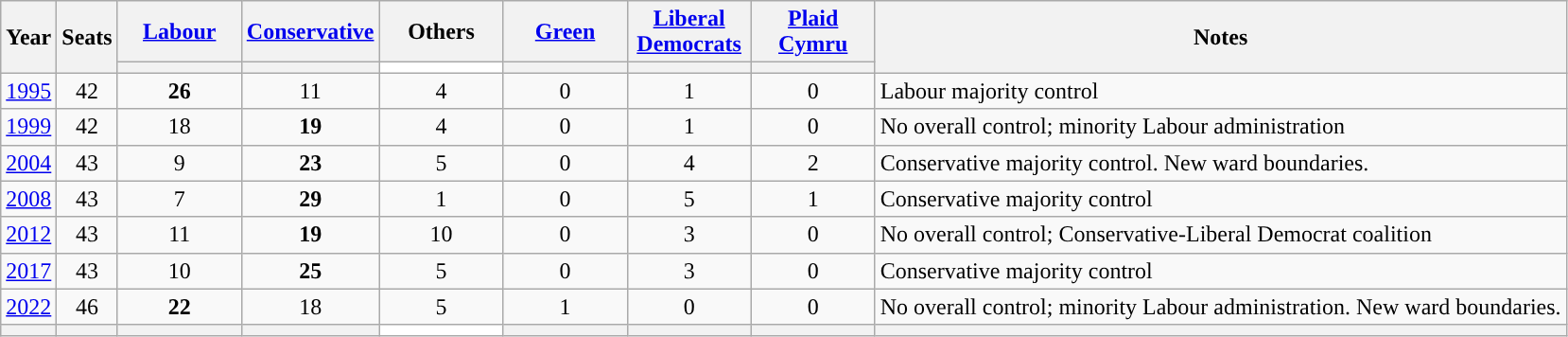<table class="wikitable" style=text-align:center>
<tr>
<th rowspan=2>Year</th>
<th rowspan=2>Seats</th>
<th width="80"><a href='#'>Labour</a></th>
<th width="80"><a href='#'>Conservative</a></th>
<th width="80">Others</th>
<th width="80"><a href='#'>Green</a></th>
<th width="80"><a href='#'>Liberal Democrats</a></th>
<th width="80"><a href='#'>Plaid Cymru</a></th>
<th rowspan=2>Notes</th>
</tr>
<tr>
<th style="background-color: "></th>
<th style="background-color: "></th>
<th style="background-color: white; width: 3px;"></th>
<th style="background-color: "></th>
<th style="background-color: "></th>
<th style="background-color: "></th>
</tr>
<tr>
<td><a href='#'>1995</a></td>
<td>42</td>
<td><strong>26</strong></td>
<td>11</td>
<td>4</td>
<td>0</td>
<td>1</td>
<td>0</td>
<td align=left>Labour majority control</td>
</tr>
<tr>
<td><a href='#'>1999</a></td>
<td>42</td>
<td>18</td>
<td><strong>19</strong></td>
<td>4</td>
<td>0</td>
<td>1</td>
<td>0</td>
<td align=left>No overall control; minority Labour administration</td>
</tr>
<tr>
<td><a href='#'>2004</a></td>
<td>43</td>
<td>9</td>
<td><strong>23</strong></td>
<td>5</td>
<td>0</td>
<td>4</td>
<td>2</td>
<td align=left>Conservative majority control. New ward boundaries.</td>
</tr>
<tr>
<td><a href='#'>2008</a></td>
<td>43</td>
<td>7</td>
<td><strong>29</strong></td>
<td>1</td>
<td>0</td>
<td>5</td>
<td>1</td>
<td align=left>Conservative majority control</td>
</tr>
<tr>
<td><a href='#'>2012</a></td>
<td>43</td>
<td>11</td>
<td><strong>19</strong></td>
<td>10</td>
<td>0</td>
<td>3</td>
<td>0</td>
<td align=left>No overall control; Conservative-Liberal Democrat coalition</td>
</tr>
<tr>
<td><a href='#'>2017</a></td>
<td>43</td>
<td>10</td>
<td><strong>25</strong></td>
<td>5</td>
<td>0</td>
<td>3</td>
<td>0</td>
<td align=left>Conservative majority control</td>
</tr>
<tr>
<td><a href='#'>2022</a></td>
<td>46</td>
<td><strong>22</strong></td>
<td>18</td>
<td>5</td>
<td>1</td>
<td>0</td>
<td>0</td>
<td align=left>No overall control; minority Labour administration. New ward boundaries.</td>
</tr>
<tr>
<th></th>
<th></th>
<th style="background-color: "></th>
<th style="background-color: "></th>
<th style="background-color: white; width: 3px;"></th>
<th style="background-color: "></th>
<th style="background-color: "></th>
<th style="background-color: "></th>
<th></th>
</tr>
</table>
